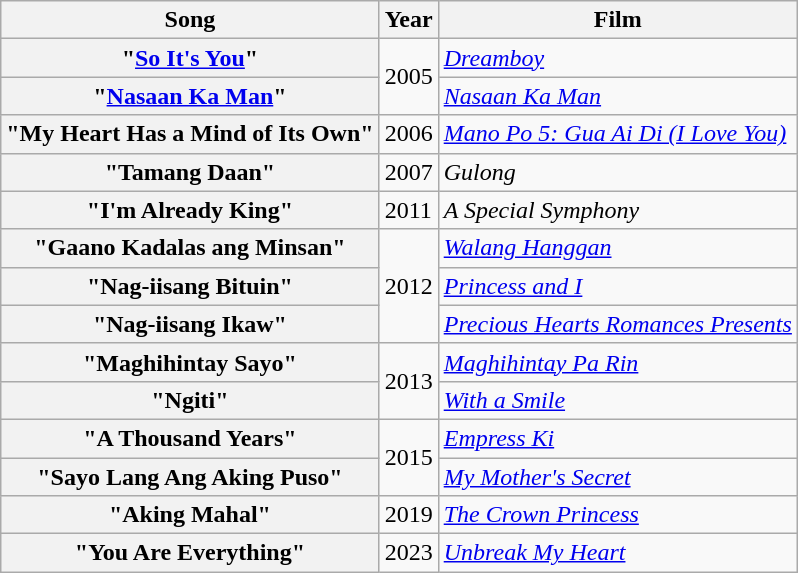<table class="wikitable plainrowheaders">
<tr>
<th>Song</th>
<th>Year</th>
<th>Film</th>
</tr>
<tr>
<th scope="row">"<a href='#'>So It's You</a>"</th>
<td rowspan=2>2005</td>
<td><em><a href='#'>Dreamboy</a></em></td>
</tr>
<tr>
<th scope="row">"<a href='#'>Nasaan Ka Man</a>"</th>
<td><em><a href='#'>Nasaan Ka Man</a></em></td>
</tr>
<tr>
<th scope="row">"My Heart Has a Mind of Its Own"</th>
<td>2006</td>
<td><em><a href='#'>Mano Po 5: Gua Ai Di (I Love You)</a></em></td>
</tr>
<tr>
<th scope="row">"Tamang Daan"</th>
<td>2007</td>
<td><em>Gulong</em></td>
</tr>
<tr>
<th scope="row">"I'm Already King"</th>
<td>2011</td>
<td><em>A Special Symphony</em></td>
</tr>
<tr>
<th scope="row">"Gaano Kadalas ang Minsan"</th>
<td rowspan=3>2012</td>
<td><em><a href='#'>Walang Hanggan</a></em></td>
</tr>
<tr>
<th scope="row">"Nag-iisang Bituin"</th>
<td><em><a href='#'>Princess and I</a></em></td>
</tr>
<tr>
<th scope="row">"Nag-iisang Ikaw"</th>
<td><em><a href='#'>Precious Hearts Romances Presents</a></em></td>
</tr>
<tr>
<th scope="row">"Maghihintay Sayo"</th>
<td rowspan="2">2013</td>
<td><em><a href='#'>Maghihintay Pa Rin</a></em></td>
</tr>
<tr>
<th scope="row">"Ngiti"</th>
<td><em><a href='#'>With a Smile</a></em></td>
</tr>
<tr>
<th scope="row">"A Thousand Years"</th>
<td rowspan="2">2015</td>
<td><em><a href='#'>Empress Ki</a></em></td>
</tr>
<tr>
<th scope="row">"Sayo Lang Ang Aking Puso"</th>
<td><em><a href='#'>My Mother's Secret</a></em></td>
</tr>
<tr>
<th scope="row">"Aking Mahal"</th>
<td>2019</td>
<td><em><a href='#'>The Crown Princess</a></em></td>
</tr>
<tr>
<th scope="row">"You Are Everything"</th>
<td>2023</td>
<td><em><a href='#'>Unbreak My Heart</a></em></td>
</tr>
</table>
